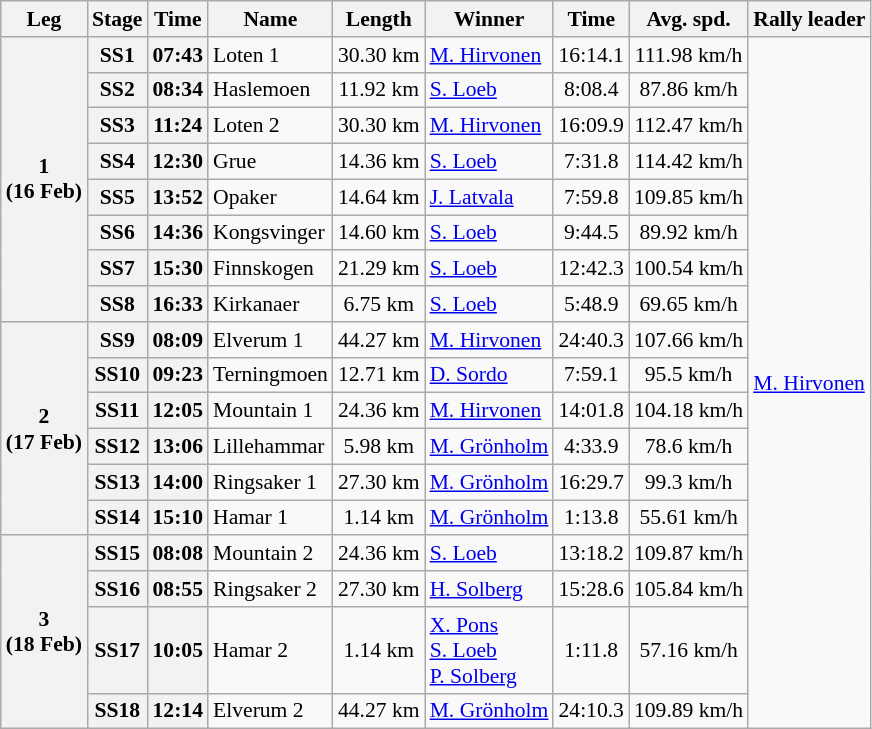<table class="wikitable" style="text-align: center; font-size: 90%; max-width: 950px;">
<tr>
<th>Leg</th>
<th>Stage</th>
<th>Time</th>
<th>Name</th>
<th>Length</th>
<th>Winner</th>
<th>Time</th>
<th>Avg. spd.</th>
<th>Rally leader</th>
</tr>
<tr>
<th rowspan="8">1<br>(16 Feb)</th>
<th>SS1</th>
<th>07:43</th>
<td align=left>Loten 1</td>
<td>30.30 km</td>
<td align=left> <a href='#'>M. Hirvonen</a></td>
<td>16:14.1</td>
<td>111.98 km/h</td>
<td align=left rowspan="18"> <a href='#'>M. Hirvonen</a></td>
</tr>
<tr>
<th>SS2</th>
<th>08:34</th>
<td align=left>Haslemoen</td>
<td>11.92 km</td>
<td align=left> <a href='#'>S. Loeb</a></td>
<td>8:08.4</td>
<td>87.86 km/h</td>
</tr>
<tr>
<th>SS3</th>
<th>11:24</th>
<td align=left>Loten 2</td>
<td>30.30 km</td>
<td align=left> <a href='#'>M. Hirvonen</a></td>
<td>16:09.9</td>
<td>112.47 km/h</td>
</tr>
<tr>
<th>SS4</th>
<th>12:30</th>
<td align=left>Grue</td>
<td>14.36 km</td>
<td align=left> <a href='#'>S. Loeb</a></td>
<td>7:31.8</td>
<td>114.42 km/h</td>
</tr>
<tr>
<th>SS5</th>
<th>13:52</th>
<td align=left>Opaker</td>
<td>14.64 km</td>
<td align=left> <a href='#'>J. Latvala</a></td>
<td>7:59.8</td>
<td>109.85 km/h</td>
</tr>
<tr>
<th>SS6</th>
<th>14:36</th>
<td align=left>Kongsvinger</td>
<td>14.60 km</td>
<td align=left> <a href='#'>S. Loeb</a></td>
<td>9:44.5</td>
<td>89.92 km/h</td>
</tr>
<tr>
<th>SS7</th>
<th>15:30</th>
<td align=left>Finnskogen</td>
<td>21.29 km</td>
<td align=left> <a href='#'>S. Loeb</a></td>
<td>12:42.3</td>
<td>100.54 km/h</td>
</tr>
<tr>
<th>SS8</th>
<th>16:33</th>
<td align=left>Kirkanaer</td>
<td>6.75 km</td>
<td align=left> <a href='#'>S. Loeb</a></td>
<td>5:48.9</td>
<td>69.65 km/h</td>
</tr>
<tr>
<th rowspan="6">2<br>(17 Feb)</th>
<th>SS9</th>
<th>08:09</th>
<td align=left>Elverum 1</td>
<td>44.27 km</td>
<td align=left> <a href='#'>M. Hirvonen</a></td>
<td>24:40.3</td>
<td>107.66 km/h</td>
</tr>
<tr>
<th>SS10</th>
<th>09:23</th>
<td align=left>Terningmoen</td>
<td>12.71 km</td>
<td align=left> <a href='#'>D. Sordo</a></td>
<td>7:59.1</td>
<td>95.5 km/h</td>
</tr>
<tr>
<th>SS11</th>
<th>12:05</th>
<td align=left>Mountain 1</td>
<td>24.36 km</td>
<td align=left> <a href='#'>M. Hirvonen</a></td>
<td>14:01.8</td>
<td>104.18 km/h</td>
</tr>
<tr>
<th>SS12</th>
<th>13:06</th>
<td align=left>Lillehammar</td>
<td>5.98 km</td>
<td align=left> <a href='#'>M. Grönholm</a></td>
<td>4:33.9</td>
<td>78.6 km/h</td>
</tr>
<tr>
<th>SS13</th>
<th>14:00</th>
<td align=left>Ringsaker 1</td>
<td>27.30 km</td>
<td align=left> <a href='#'>M. Grönholm</a></td>
<td>16:29.7</td>
<td>99.3 km/h</td>
</tr>
<tr>
<th>SS14</th>
<th>15:10</th>
<td align=left>Hamar 1</td>
<td>1.14 km</td>
<td align=left> <a href='#'>M. Grönholm</a></td>
<td>1:13.8</td>
<td>55.61 km/h</td>
</tr>
<tr>
<th rowspan="4">3<br>(18 Feb)</th>
<th>SS15</th>
<th>08:08</th>
<td align=left>Mountain 2</td>
<td>24.36 km</td>
<td align=left> <a href='#'>S. Loeb</a></td>
<td>13:18.2</td>
<td>109.87 km/h</td>
</tr>
<tr>
<th>SS16</th>
<th>08:55</th>
<td align=left>Ringsaker 2</td>
<td>27.30 km</td>
<td align=left> <a href='#'>H. Solberg</a></td>
<td>15:28.6</td>
<td>105.84 km/h</td>
</tr>
<tr>
<th>SS17</th>
<th>10:05</th>
<td align=left>Hamar 2</td>
<td>1.14 km</td>
<td align=left> <a href='#'>X. Pons</a><br> <a href='#'>S. Loeb</a><br> <a href='#'>P. Solberg</a></td>
<td>1:11.8</td>
<td>57.16 km/h</td>
</tr>
<tr>
<th>SS18</th>
<th>12:14</th>
<td align=left>Elverum 2</td>
<td>44.27 km</td>
<td align=left> <a href='#'>M. Grönholm</a></td>
<td>24:10.3</td>
<td>109.89 km/h</td>
</tr>
</table>
